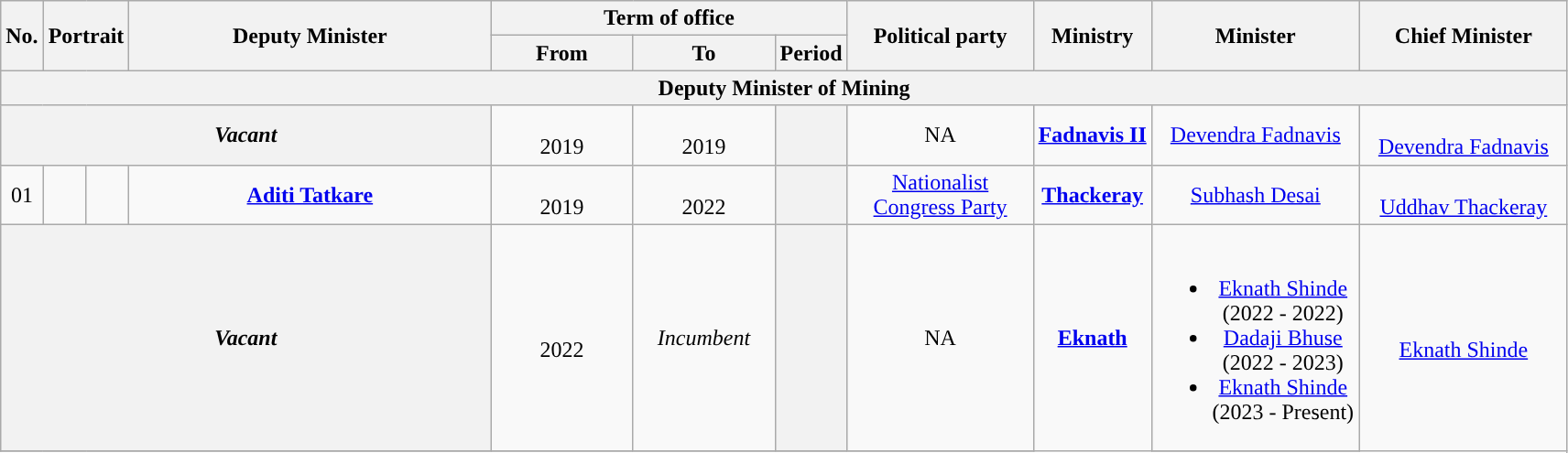<table class="wikitable" style="text-align:center">
<tr>
<th rowspan="2">No.</th>
<th rowspan="2" colspan="2">Portrait</th>
<th rowspan="2" style="width:16em">Deputy Minister<br></th>
<th colspan="3">Term of office</th>
<th rowspan="2" style="width:8em">Political party</th>
<th rowspan="2">Ministry</th>
<th rowspan="2" style="width:9em">Minister</th>
<th rowspan="2" style="width:9em">Chief Minister</th>
</tr>
<tr>
<th style="width:6em">From</th>
<th style="width:6em">To</th>
<th>Period</th>
</tr>
<tr>
<th colspan="11">Deputy Minister of Mining</th>
</tr>
<tr>
<th colspan="04"><strong><em>Vacant</em></strong></th>
<td><br>2019</td>
<td><br>2019</td>
<th></th>
<td>NA</td>
<td rowspan="1"><a href='#'><strong>Fadnavis II</strong></a></td>
<td><a href='#'>Devendra Fadnavis</a></td>
<td rowspan="1"> <br><a href='#'>Devendra Fadnavis</a></td>
</tr>
<tr>
<td>01</td>
<td style="color:inherit;background:"></td>
<td></td>
<td><strong><a href='#'>Aditi Tatkare</a></strong> <br> </td>
<td><br>2019</td>
<td><br>2022</td>
<th></th>
<td><a href='#'>Nationalist Congress Party</a></td>
<td rowspan="1"><a href='#'><strong>Thackeray</strong></a></td>
<td><a href='#'>Subhash Desai</a></td>
<td rowspan="1"> <br><a href='#'>Uddhav Thackeray</a></td>
</tr>
<tr>
<th colspan="04"><strong><em>Vacant </em></strong></th>
<td><br>2022</td>
<td><em>Incumbent</em></td>
<th></th>
<td>NA</td>
<td rowspan="2"><a href='#'><strong>Eknath</strong></a></td>
<td><br><ul><li><a href='#'>Eknath Shinde</a><br>(2022 - 2022)</li><li><a href='#'>Dadaji Bhuse</a><br> (2022 - 2023)</li><li><a href='#'>Eknath Shinde</a><br> (2023 - Present)</li></ul></td>
<td rowspan="2"> <br><a href='#'>Eknath Shinde</a></td>
</tr>
<tr>
</tr>
</table>
